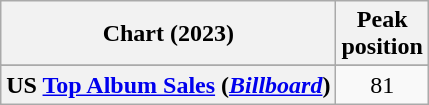<table class="wikitable sortable plainrowheaders" style="text-align:center">
<tr>
<th scope="col">Chart (2023)</th>
<th scope="col">Peak<br>position</th>
</tr>
<tr>
</tr>
<tr>
</tr>
<tr>
<th scope="row">US <a href='#'>Top Album Sales</a> (<em><a href='#'>Billboard</a></em>)</th>
<td>81</td>
</tr>
</table>
